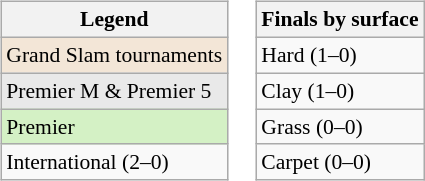<table>
<tr valign=top>
<td><br><table class=wikitable style="font-size:90%">
<tr>
<th>Legend</th>
</tr>
<tr style="background:#f3e6d7;">
<td>Grand Slam tournaments</td>
</tr>
<tr style="background:#e9e9e9;">
<td>Premier M & Premier 5</td>
</tr>
<tr style="background:#d4f1c5;">
<td>Premier</td>
</tr>
<tr>
<td>International (2–0)</td>
</tr>
</table>
</td>
<td><br><table class=wikitable style="font-size:90%">
<tr>
<th>Finals by surface</th>
</tr>
<tr>
<td>Hard (1–0)</td>
</tr>
<tr>
<td>Clay (1–0)</td>
</tr>
<tr>
<td>Grass (0–0)</td>
</tr>
<tr>
<td>Carpet (0–0)</td>
</tr>
</table>
</td>
</tr>
</table>
